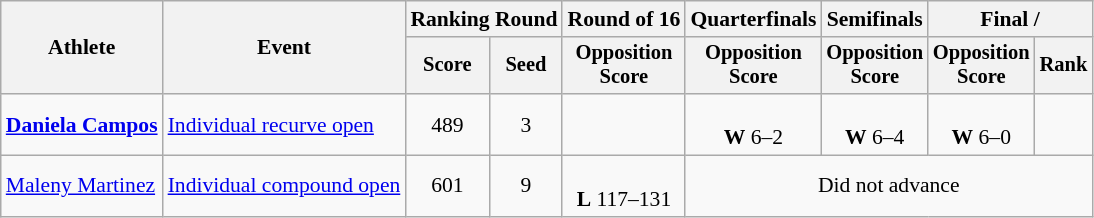<table class=wikitable style=font-size:90%;text-align:center>
<tr>
<th rowspan=2>Athlete</th>
<th rowspan=2>Event</th>
<th colspan=2>Ranking Round</th>
<th>Round of 16</th>
<th>Quarterfinals</th>
<th>Semifinals</th>
<th colspan=2>Final / </th>
</tr>
<tr style=font-size:95%>
<th>Score</th>
<th>Seed</th>
<th>Opposition<br>Score</th>
<th>Opposition<br>Score</th>
<th>Opposition<br>Score</th>
<th>Opposition<br>Score</th>
<th>Rank</th>
</tr>
<tr>
<td align=left><strong><a href='#'>Daniela Campos</a></strong></td>
<td align=left><a href='#'>Individual recurve open</a></td>
<td>489</td>
<td>3</td>
<td></td>
<td><br><strong>W</strong> 6–2</td>
<td><br><strong>W</strong> 6–4</td>
<td><br><strong>W</strong> 6–0</td>
<td></td>
</tr>
<tr>
<td align=left><a href='#'>Maleny Martinez</a></td>
<td align=left><a href='#'>Individual compound open</a></td>
<td>601</td>
<td>9</td>
<td><br><strong>L</strong> 117–131</td>
<td colspan=4>Did not advance</td>
</tr>
</table>
